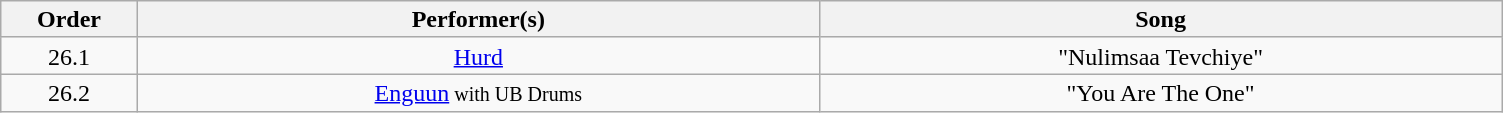<table class="wikitable" style="text-align:center;line-height:17px; ">
<tr>
<th width="05%">Order</th>
<th width="25%">Performer(s)</th>
<th width="25%">Song</th>
</tr>
<tr>
<td>26.1</td>
<td><a href='#'>Hurd</a></td>
<td>"Nulimsaa Tevchiye"</td>
</tr>
<tr>
<td>26.2</td>
<td><a href='#'>Enguun</a><small> with UB Drums</small></td>
<td>"You Are The One"</td>
</tr>
</table>
